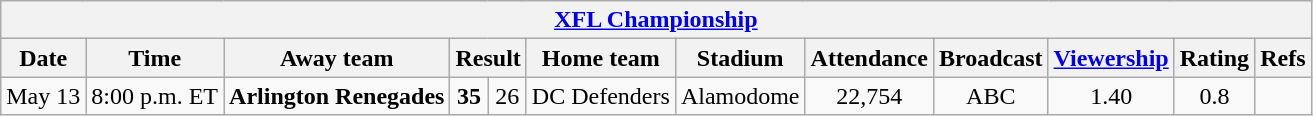<table class="wikitable" style="text-align:center;">
<tr>
<th colspan="12"><a href='#'>XFL Championship</a></th>
</tr>
<tr>
<th>Date</th>
<th>Time<br></th>
<th>Away team</th>
<th colspan="2">Result<br></th>
<th>Home team</th>
<th>Stadium</th>
<th>Attendance</th>
<th>Broadcast</th>
<th><a href='#'>Viewership</a><br></th>
<th>Rating<br></th>
<th>Refs</th>
</tr>
<tr>
<td>May 13</td>
<td>8:00 p.m. ET</td>
<td><strong>Arlington Renegades</strong></td>
<td><strong>35</strong></td>
<td>26</td>
<td>DC Defenders</td>
<td>Alamodome</td>
<td>22,754</td>
<td>ABC</td>
<td>1.40</td>
<td>0.8</td>
<td></td>
</tr>
</table>
